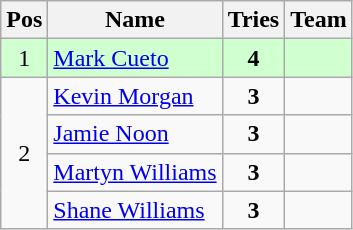<table class="wikitable" style="text-align:center">
<tr>
<th>Pos</th>
<th>Name</th>
<th>Tries</th>
<th>Team</th>
</tr>
<tr style="background:#d0ffd0">
<td>1</td>
<td align="left"><a href='#'>Mark Cueto</a></td>
<td><strong>4</strong></td>
<td align="left"></td>
</tr>
<tr>
<td rowspan="4">2</td>
<td align="left"><a href='#'>Kevin Morgan</a></td>
<td><strong>3</strong></td>
<td align="left"></td>
</tr>
<tr>
<td align="left"><a href='#'>Jamie Noon</a></td>
<td><strong>3</strong></td>
<td align="left"></td>
</tr>
<tr>
<td align="left"><a href='#'>Martyn Williams</a></td>
<td><strong>3</strong></td>
<td align="left"></td>
</tr>
<tr>
<td align="left"><a href='#'>Shane Williams</a></td>
<td><strong>3</strong></td>
<td align="left"></td>
</tr>
</table>
